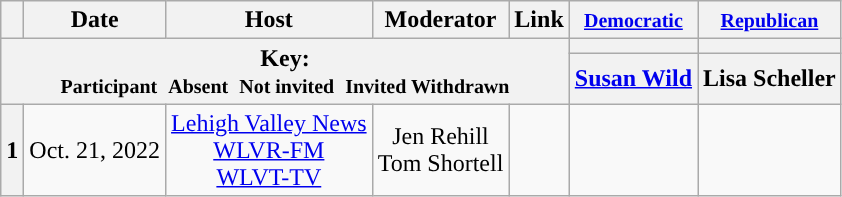<table class="wikitable" style="text-align:center;">
<tr>
<th scope="col"></th>
<th scope="col">Date</th>
<th scope="col">Host</th>
<th scope="col">Moderator</th>
<th scope="col">Link</th>
<th scope="col"><small><a href='#'>Democratic</a></small></th>
<th scope="col"><small><a href='#'>Republican</a></small></th>
</tr>
<tr>
<th colspan="5" rowspan="2">Key:<br> <small>Participant </small>  <small>Absent </small>  <small>Not invited </small>  <small>Invited  Withdrawn</small></th>
<th scope="col" style="background:"></th>
<th scope="col" style="background:"></th>
</tr>
<tr>
<th scope="col"><a href='#'>Susan Wild</a></th>
<th scope="col">Lisa Scheller</th>
</tr>
<tr>
<th>1</th>
<td style="white-space:nowrap;">Oct. 21, 2022</td>
<td style="white-space:nowrap;"><a href='#'>Lehigh Valley News</a><br><a href='#'>WLVR-FM</a><br><a href='#'>WLVT-TV</a></td>
<td style="white-space:nowrap;">Jen Rehill<br>Tom Shortell</td>
<td style="white-space:nowrap;"></td>
<td></td>
<td></td>
</tr>
</table>
